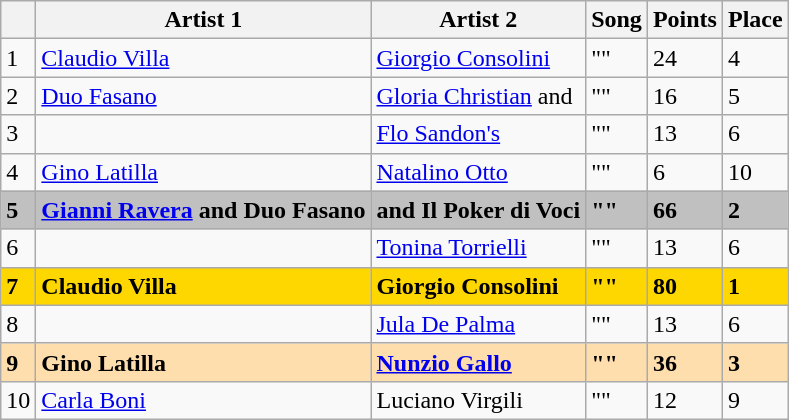<table class="wikitable">
<tr>
<th></th>
<th>Artist 1</th>
<th>Artist 2</th>
<th>Song</th>
<th>Points</th>
<th>Place</th>
</tr>
<tr>
<td>1</td>
<td><a href='#'>Claudio Villa</a></td>
<td><a href='#'>Giorgio Consolini</a></td>
<td>""</td>
<td>24</td>
<td>4</td>
</tr>
<tr>
<td>2</td>
<td><a href='#'>Duo Fasano</a></td>
<td><a href='#'>Gloria Christian</a> and </td>
<td>""</td>
<td>16</td>
<td>5</td>
</tr>
<tr>
<td>3</td>
<td></td>
<td><a href='#'>Flo Sandon's</a></td>
<td>""</td>
<td>13</td>
<td>6</td>
</tr>
<tr>
<td>4</td>
<td><a href='#'>Gino Latilla</a></td>
<td><a href='#'>Natalino Otto</a></td>
<td>""</td>
<td>6</td>
<td>10</td>
</tr>
<tr style="font-weight: bold; background: silver;">
<td>5</td>
<td><a href='#'>Gianni Ravera</a> and Duo Fasano</td>
<td> and Il Poker di Voci</td>
<td>""</td>
<td>66</td>
<td>2</td>
</tr>
<tr>
<td>6</td>
<td></td>
<td><a href='#'>Tonina Torrielli</a></td>
<td>""</td>
<td>13</td>
<td>6</td>
</tr>
<tr style="font-weight: bold; background: gold;">
<td>7</td>
<td>Claudio Villa</td>
<td>Giorgio Consolini</td>
<td>""</td>
<td>80</td>
<td>1</td>
</tr>
<tr>
<td>8</td>
<td></td>
<td><a href='#'>Jula De Palma</a></td>
<td>""</td>
<td>13</td>
<td>6</td>
</tr>
<tr style="font-weight: bold; background: navajowhite;">
<td>9</td>
<td>Gino Latilla</td>
<td><a href='#'>Nunzio Gallo</a></td>
<td>""</td>
<td>36</td>
<td>3</td>
</tr>
<tr>
<td>10</td>
<td><a href='#'>Carla Boni</a></td>
<td>Luciano Virgili</td>
<td>""</td>
<td>12</td>
<td>9</td>
</tr>
</table>
